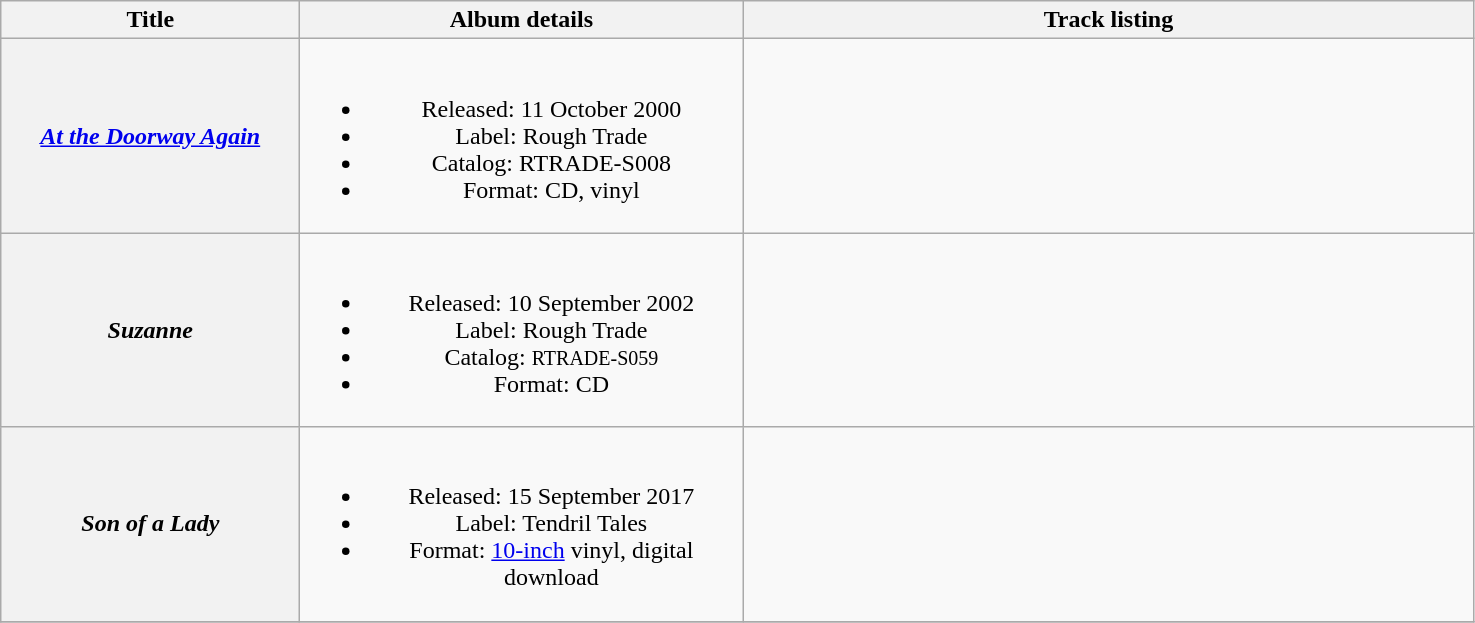<table class="wikitable plainrowheaders" style="text-align:center;">
<tr>
<th scope="col" rowspan="1" style="width:12em;">Title</th>
<th scope="col" rowspan="1" style="width:18em;">Album details</th>
<th scope="col" rowspan="1" style="width:30em;">Track listing</th>
</tr>
<tr>
<th scope="row"><em><a href='#'>At the Doorway Again</a></em></th>
<td><br><ul><li>Released: 11 October 2000</li><li>Label: Rough Trade</li><li>Catalog: RTRADE-S008</li><li>Format: CD, vinyl</li></ul></td>
<td></td>
</tr>
<tr>
<th scope="row"><em>Suzanne</em></th>
<td><br><ul><li>Released: 10 September 2002</li><li>Label: Rough Trade</li><li>Catalog: <small>RTRADE-S059</small></li><li>Format: CD</li></ul></td>
<td></td>
</tr>
<tr>
<th scope="row"><em>Son of a Lady</em></th>
<td><br><ul><li>Released: 15 September 2017</li><li>Label: Tendril Tales</li><li>Format: <a href='#'>10-inch</a> vinyl, digital download</li></ul></td>
<td></td>
</tr>
<tr>
</tr>
</table>
